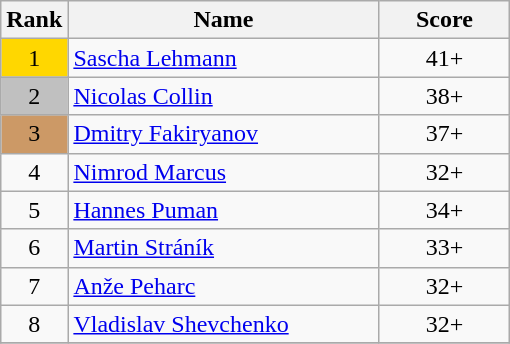<table class="wikitable">
<tr>
<th>Rank</th>
<th width = "200">Name</th>
<th width = "80">Score</th>
</tr>
<tr>
<td align="center" style="background: gold">1</td>
<td> <a href='#'>Sascha Lehmann</a></td>
<td align="center">41+</td>
</tr>
<tr>
<td align="center" style="background: silver">2</td>
<td> <a href='#'>Nicolas Collin</a></td>
<td align="center">38+</td>
</tr>
<tr>
<td align="center" style="background: #cc9966">3</td>
<td> <a href='#'>Dmitry Fakiryanov</a></td>
<td align="center">37+</td>
</tr>
<tr>
<td align="center">4</td>
<td> <a href='#'>Nimrod Marcus</a></td>
<td align="center">32+</td>
</tr>
<tr>
<td align="center">5</td>
<td> <a href='#'>Hannes Puman</a></td>
<td align="center">34+</td>
</tr>
<tr>
<td align="center">6</td>
<td> <a href='#'>Martin Stráník</a></td>
<td align="center">33+</td>
</tr>
<tr>
<td align="center">7</td>
<td> <a href='#'>Anže Peharc</a></td>
<td align="center">32+</td>
</tr>
<tr>
<td align="center">8</td>
<td> <a href='#'>Vladislav Shevchenko</a></td>
<td align="center">32+</td>
</tr>
<tr>
</tr>
</table>
